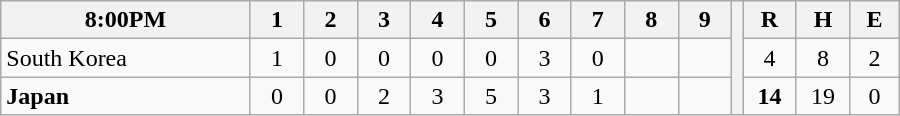<table border=1 cellspacing=0 width=600 style="margin-left:3em;" class="wikitable">
<tr style="text-align:center; background-color:#e6e6e6;">
<th align=left width=28%>8:00PM</th>
<th width=6%>1</th>
<th width=6%>2</th>
<th width=6%>3</th>
<th width=6%>4</th>
<th width=6%>5</th>
<th width=6%>6</th>
<th width=6%>7</th>
<th width=6%>8</th>
<th width=6%>9</th>
<th rowspan="3" width=0.5%></th>
<th width=6%>R</th>
<th width=6%>H</th>
<th width=6%>E</th>
</tr>
<tr style="text-align:center;">
<td align=left> South Korea</td>
<td>1</td>
<td>0</td>
<td>0</td>
<td>0</td>
<td>0</td>
<td>3</td>
<td>0</td>
<td></td>
<td></td>
<td>4</td>
<td>8</td>
<td>2</td>
</tr>
<tr style="text-align:center;">
<td align=left> <strong>Japan</strong></td>
<td>0</td>
<td>0</td>
<td>2</td>
<td>3</td>
<td>5</td>
<td>3</td>
<td>1</td>
<td></td>
<td></td>
<td><strong>14</strong></td>
<td>19</td>
<td>0</td>
</tr>
</table>
